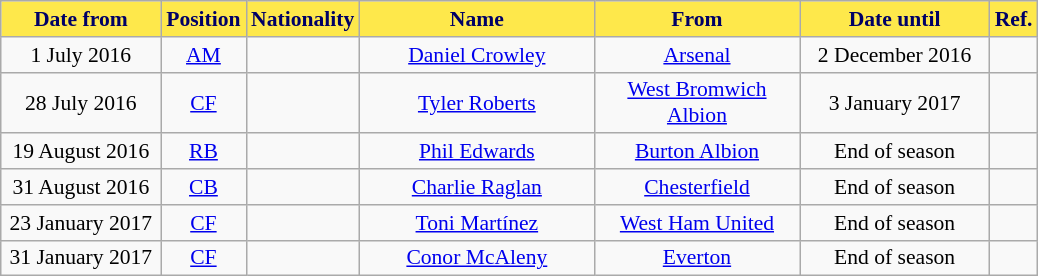<table class="wikitable"  style="text-align:center; font-size:90%; ">
<tr>
<th style="background:#FEE84B; color:#000066; width:100px;">Date from</th>
<th style="background:#FEE84B; color:#000066; width:50px;">Position</th>
<th style="background:#FEE84B; color:#000066; width:50px;">Nationality</th>
<th style="background:#FEE84B; color:#000066; width:150px;">Name</th>
<th style="background:#FEE84B; color:#000066; width:130px;">From</th>
<th style="background:#FEE84B; color:#000066; width:120px;">Date until</th>
<th style="background:#FEE84B; color:#000066; width:25px;">Ref.</th>
</tr>
<tr>
<td>1 July 2016</td>
<td><a href='#'>AM</a></td>
<td></td>
<td><a href='#'>Daniel Crowley</a></td>
<td><a href='#'>Arsenal</a></td>
<td>2 December 2016</td>
<td></td>
</tr>
<tr>
<td>28 July 2016</td>
<td><a href='#'>CF</a></td>
<td></td>
<td><a href='#'>Tyler Roberts</a></td>
<td><a href='#'>West Bromwich Albion</a></td>
<td>3 January 2017</td>
<td></td>
</tr>
<tr>
<td>19 August 2016</td>
<td><a href='#'>RB</a></td>
<td></td>
<td><a href='#'>Phil Edwards</a></td>
<td><a href='#'>Burton Albion</a></td>
<td>End of season</td>
<td></td>
</tr>
<tr>
<td>31 August 2016</td>
<td><a href='#'>CB</a></td>
<td></td>
<td><a href='#'>Charlie Raglan</a></td>
<td><a href='#'>Chesterfield</a></td>
<td>End of season</td>
<td></td>
</tr>
<tr>
<td>23 January 2017</td>
<td><a href='#'>CF</a></td>
<td></td>
<td><a href='#'>Toni Martínez</a></td>
<td><a href='#'>West Ham United</a></td>
<td>End of season</td>
<td></td>
</tr>
<tr>
<td>31 January 2017</td>
<td><a href='#'>CF</a></td>
<td></td>
<td><a href='#'>Conor McAleny</a></td>
<td><a href='#'>Everton</a></td>
<td>End of season</td>
<td></td>
</tr>
</table>
